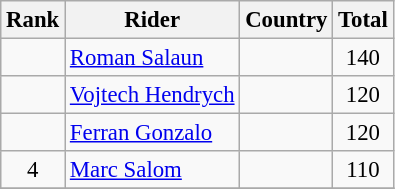<table class="wikitable sortable" style="font-size:95%; text-align:center;">
<tr>
<th>Rank</th>
<th>Rider</th>
<th>Country</th>
<th>Total</th>
</tr>
<tr>
<td></td>
<td align=left><a href='#'>Roman Salaun</a></td>
<td align=left></td>
<td>140</td>
</tr>
<tr>
<td></td>
<td align=left><a href='#'>Vojtech Hendrych</a></td>
<td align=left></td>
<td>120</td>
</tr>
<tr>
<td></td>
<td align=left><a href='#'>Ferran Gonzalo</a></td>
<td align=left></td>
<td>120</td>
</tr>
<tr>
<td>4</td>
<td align=left><a href='#'>Marc Salom</a></td>
<td align=left></td>
<td>110</td>
</tr>
<tr>
</tr>
</table>
